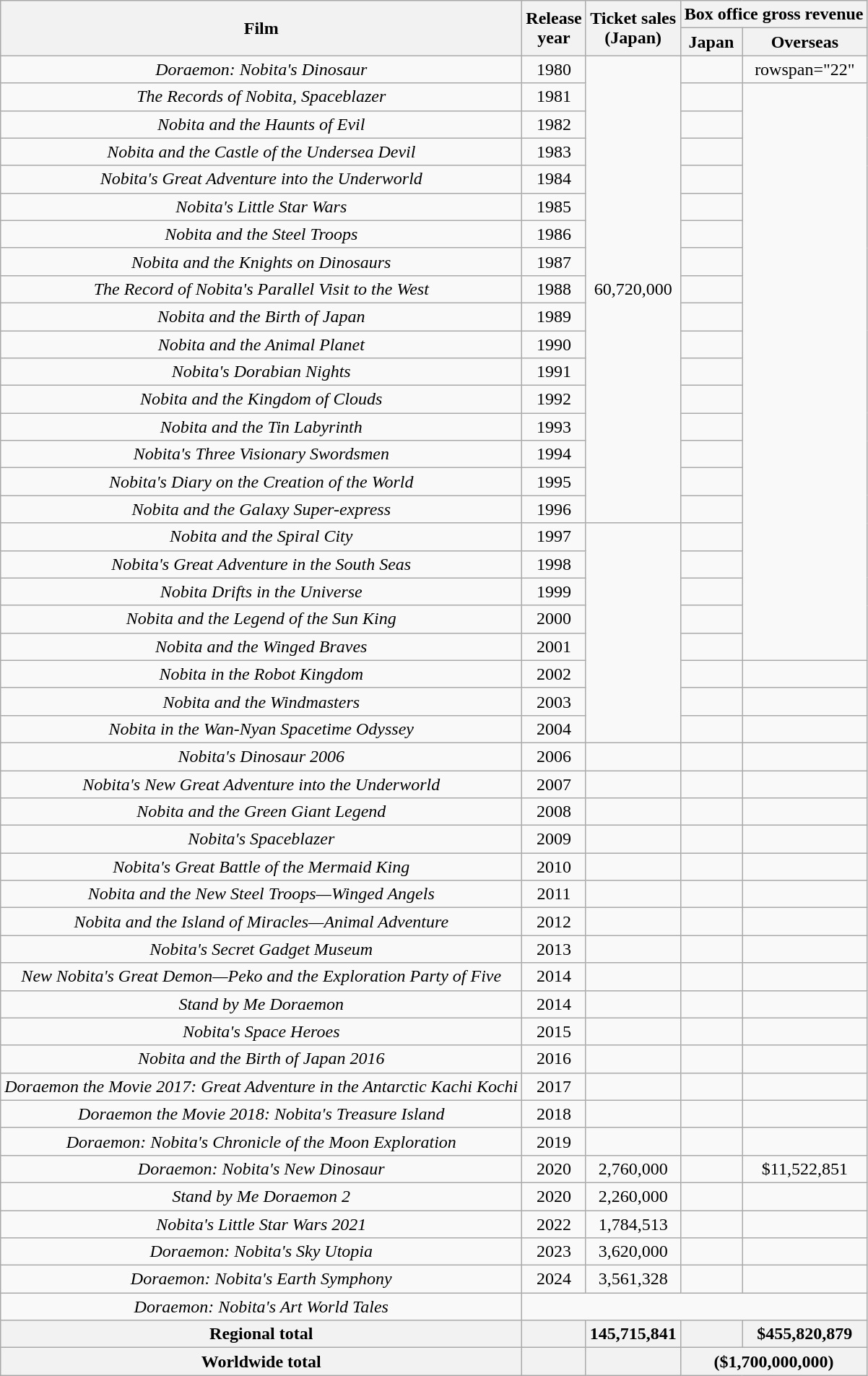<table class="wikitable sortable plainrowheaders" style="text-align:center">
<tr>
<th scope="col" rowspan="2">Film</th>
<th scope="col" rowspan="2">Release <br> year</th>
<th scope="col" rowspan="2">Ticket sales <br> (Japan)</th>
<th scope="col" colspan="2">Box office gross revenue</th>
</tr>
<tr>
<th scope="col">Japan</th>
<th scope="col">Overseas</th>
</tr>
<tr>
<td><em>Doraemon: Nobita's Dinosaur</em></td>
<td>1980</td>
<td rowspan="17">60,720,000</td>
<td></td>
<td>rowspan="22" </td>
</tr>
<tr>
<td><em>The Records of Nobita, Spaceblazer</em></td>
<td>1981</td>
<td></td>
</tr>
<tr>
<td><em>Nobita and the Haunts of Evil</em></td>
<td>1982</td>
<td></td>
</tr>
<tr>
<td><em>Nobita and the Castle of the Undersea Devil</em></td>
<td>1983</td>
<td></td>
</tr>
<tr>
<td><em>Nobita's Great Adventure into the Underworld</em></td>
<td>1984</td>
<td></td>
</tr>
<tr>
<td><em>Nobita's Little Star Wars</em></td>
<td>1985</td>
<td></td>
</tr>
<tr>
<td><em>Nobita and the Steel Troops</em></td>
<td>1986</td>
<td></td>
</tr>
<tr>
<td><em>Nobita and the Knights on Dinosaurs</em></td>
<td>1987</td>
<td></td>
</tr>
<tr>
<td><em>The Record of Nobita's Parallel Visit to the West</em></td>
<td>1988</td>
<td></td>
</tr>
<tr>
<td><em>Nobita and the Birth of Japan</em></td>
<td>1989</td>
<td></td>
</tr>
<tr>
<td><em>Nobita and the Animal Planet</em></td>
<td>1990</td>
<td></td>
</tr>
<tr>
<td><em>Nobita's Dorabian Nights</em></td>
<td>1991</td>
<td></td>
</tr>
<tr>
<td><em>Nobita and the Kingdom of Clouds</em></td>
<td>1992</td>
<td></td>
</tr>
<tr>
<td><em>Nobita and the Tin Labyrinth</em></td>
<td>1993</td>
<td></td>
</tr>
<tr>
<td><em>Nobita's Three Visionary Swordsmen</em></td>
<td>1994</td>
<td></td>
</tr>
<tr>
<td><em>Nobita's Diary on the Creation of the World</em></td>
<td>1995</td>
<td></td>
</tr>
<tr>
<td><em>Nobita and the Galaxy Super-express</em></td>
<td>1996</td>
<td></td>
</tr>
<tr>
<td><em>Nobita and the Spiral City</em></td>
<td>1997</td>
<td rowspan="8"></td>
<td></td>
</tr>
<tr>
<td><em>Nobita's Great Adventure in the South Seas</em></td>
<td>1998</td>
<td></td>
</tr>
<tr>
<td><em>Nobita Drifts in the Universe</em></td>
<td>1999</td>
<td></td>
</tr>
<tr>
<td><em>Nobita and the Legend of the Sun King</em></td>
<td>2000</td>
<td></td>
</tr>
<tr>
<td><em>Nobita and the Winged Braves</em></td>
<td>2001</td>
<td></td>
</tr>
<tr>
<td><em>Nobita in the Robot Kingdom</em></td>
<td>2002</td>
<td></td>
<td></td>
</tr>
<tr>
<td><em>Nobita and the Windmasters</em></td>
<td>2003</td>
<td></td>
<td></td>
</tr>
<tr>
<td><em>Nobita in the Wan-Nyan Spacetime Odyssey</em></td>
<td>2004</td>
<td></td>
<td></td>
</tr>
<tr>
<td><em>Nobita's Dinosaur 2006</em></td>
<td>2006</td>
<td></td>
<td></td>
<td></td>
</tr>
<tr>
<td><em>Nobita's New Great Adventure into the Underworld</em></td>
<td>2007</td>
<td></td>
<td></td>
<td></td>
</tr>
<tr>
<td><em>Nobita and the Green Giant Legend</em></td>
<td>2008</td>
<td></td>
<td></td>
<td></td>
</tr>
<tr>
<td><em>Nobita's Spaceblazer</em></td>
<td>2009</td>
<td></td>
<td></td>
<td></td>
</tr>
<tr>
<td><em>Nobita's Great Battle of the Mermaid King</em></td>
<td>2010</td>
<td></td>
<td></td>
<td></td>
</tr>
<tr>
<td><em>Nobita and the New Steel Troops—Winged Angels</em></td>
<td>2011</td>
<td></td>
<td></td>
<td></td>
</tr>
<tr>
<td><em>Nobita and the Island of Miracles—Animal Adventure</em></td>
<td>2012</td>
<td></td>
<td></td>
<td></td>
</tr>
<tr>
<td><em>Nobita's Secret Gadget Museum</em></td>
<td>2013</td>
<td></td>
<td></td>
<td></td>
</tr>
<tr>
<td><em>New Nobita's Great Demon—Peko and the Exploration Party of Five</em></td>
<td>2014</td>
<td></td>
<td></td>
<td></td>
</tr>
<tr>
<td><em>Stand by Me Doraemon</em></td>
<td>2014</td>
<td></td>
<td></td>
<td></td>
</tr>
<tr>
<td><em>Nobita's Space Heroes</em></td>
<td>2015</td>
<td></td>
<td></td>
<td></td>
</tr>
<tr>
<td><em>Nobita and the Birth of Japan 2016</em></td>
<td>2016</td>
<td></td>
<td></td>
<td></td>
</tr>
<tr>
<td><em>Doraemon the Movie 2017: Great Adventure in the Antarctic Kachi Kochi</em></td>
<td>2017</td>
<td></td>
<td></td>
<td></td>
</tr>
<tr>
<td><em>Doraemon the Movie 2018: Nobita's Treasure Island</em></td>
<td>2018</td>
<td></td>
<td></td>
<td></td>
</tr>
<tr>
<td><em>Doraemon: Nobita's Chronicle of the Moon Exploration</em></td>
<td>2019</td>
<td></td>
<td></td>
<td></td>
</tr>
<tr>
<td><em>Doraemon: Nobita's New Dinosaur</em></td>
<td>2020</td>
<td>2,760,000</td>
<td></td>
<td>$11,522,851</td>
</tr>
<tr>
<td><em>Stand by Me Doraemon 2</em></td>
<td>2020</td>
<td>2,260,000</td>
<td></td>
<td></td>
</tr>
<tr>
<td><em>Nobita's Little Star Wars 2021</em></td>
<td>2022</td>
<td>1,784,513</td>
<td></td>
<td></td>
</tr>
<tr>
<td><em>Doraemon: Nobita's Sky Utopia</em></td>
<td>2023</td>
<td>3,620,000</td>
<td></td>
<td></td>
</tr>
<tr>
<td><em>Doraemon: Nobita's Earth Symphony</em></td>
<td>2024</td>
<td>3,561,328</td>
<td></td>
<td></td>
</tr>
<tr>
<td><em>Doraemon: Nobita's Art World Tales</em></td>
</tr>
<tr>
<th>Regional total</th>
<th></th>
<th>145,715,841</th>
<th></th>
<th>$455,820,879</th>
</tr>
<tr>
<th>Worldwide total</th>
<th></th>
<th></th>
<th colspan="2"> ($1,700,000,000)</th>
</tr>
</table>
